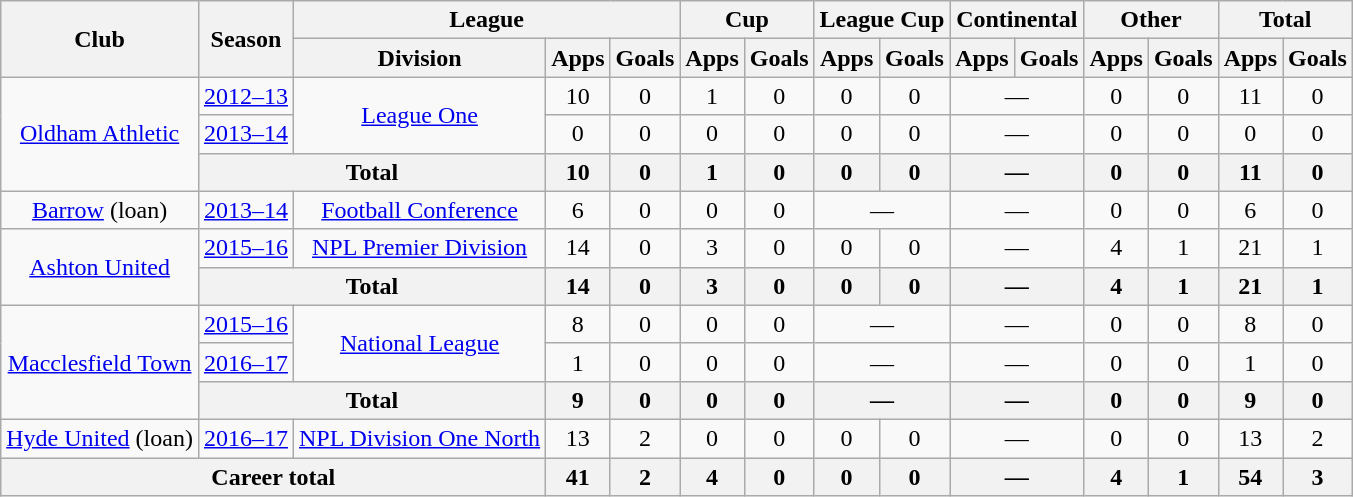<table class="wikitable" style="text-align:center">
<tr>
<th rowspan="2">Club</th>
<th rowspan="2">Season</th>
<th colspan="3">League</th>
<th colspan="2">Cup</th>
<th colspan="2">League Cup</th>
<th colspan="2">Continental</th>
<th colspan="2">Other</th>
<th colspan="2">Total</th>
</tr>
<tr>
<th>Division</th>
<th>Apps</th>
<th>Goals</th>
<th>Apps</th>
<th>Goals</th>
<th>Apps</th>
<th>Goals</th>
<th>Apps</th>
<th>Goals</th>
<th>Apps</th>
<th>Goals</th>
<th>Apps</th>
<th>Goals</th>
</tr>
<tr>
<td rowspan="3"><a href='#'>Oldham Athletic</a></td>
<td><a href='#'>2012–13</a></td>
<td rowspan="2"><a href='#'>League One</a></td>
<td>10</td>
<td>0</td>
<td>1</td>
<td>0</td>
<td>0</td>
<td>0</td>
<td colspan="2">—</td>
<td>0</td>
<td>0</td>
<td>11</td>
<td>0</td>
</tr>
<tr>
<td><a href='#'>2013–14</a></td>
<td>0</td>
<td>0</td>
<td>0</td>
<td>0</td>
<td>0</td>
<td>0</td>
<td colspan="2">—</td>
<td>0</td>
<td>0</td>
<td>0</td>
<td>0</td>
</tr>
<tr>
<th colspan="2">Total</th>
<th>10</th>
<th>0</th>
<th>1</th>
<th>0</th>
<th>0</th>
<th>0</th>
<th colspan="2">—</th>
<th>0</th>
<th>0</th>
<th>11</th>
<th>0</th>
</tr>
<tr>
<td><a href='#'>Barrow</a> (loan)</td>
<td><a href='#'>2013–14</a></td>
<td rowspan="1"><a href='#'>Football Conference</a></td>
<td>6</td>
<td>0</td>
<td>0</td>
<td>0</td>
<td colspan="2">—</td>
<td colspan="2">—</td>
<td>0</td>
<td>0</td>
<td>6</td>
<td>0</td>
</tr>
<tr>
<td rowspan="2"><a href='#'>Ashton United</a></td>
<td><a href='#'>2015–16</a></td>
<td rowspan="1"><a href='#'>NPL Premier Division</a></td>
<td>14</td>
<td>0</td>
<td>3</td>
<td>0</td>
<td>0</td>
<td>0</td>
<td colspan="2">—</td>
<td>4</td>
<td>1</td>
<td>21</td>
<td>1</td>
</tr>
<tr>
<th colspan="2">Total</th>
<th>14</th>
<th>0</th>
<th>3</th>
<th>0</th>
<th>0</th>
<th>0</th>
<th colspan="2">—</th>
<th>4</th>
<th>1</th>
<th>21</th>
<th>1</th>
</tr>
<tr>
<td rowspan="3"><a href='#'>Macclesfield Town</a></td>
<td><a href='#'>2015–16</a></td>
<td rowspan="2"><a href='#'>National League</a></td>
<td>8</td>
<td>0</td>
<td>0</td>
<td>0</td>
<td colspan="2">—</td>
<td colspan="2">—</td>
<td>0</td>
<td>0</td>
<td>8</td>
<td>0</td>
</tr>
<tr>
<td><a href='#'>2016–17</a></td>
<td>1</td>
<td>0</td>
<td>0</td>
<td>0</td>
<td colspan="2">—</td>
<td colspan="2">—</td>
<td>0</td>
<td>0</td>
<td>1</td>
<td>0</td>
</tr>
<tr>
<th colspan="2">Total</th>
<th>9</th>
<th>0</th>
<th>0</th>
<th>0</th>
<th colspan="2">—</th>
<th colspan="2">—</th>
<th>0</th>
<th>0</th>
<th>9</th>
<th>0</th>
</tr>
<tr>
<td rowspan="1"><a href='#'>Hyde United</a> (loan)</td>
<td><a href='#'>2016–17</a></td>
<td rowspan="1"><a href='#'>NPL Division One North</a></td>
<td>13</td>
<td>2</td>
<td>0</td>
<td>0</td>
<td>0</td>
<td>0</td>
<td colspan="2">—</td>
<td>0</td>
<td>0</td>
<td>13</td>
<td>2</td>
</tr>
<tr>
<th colspan="3">Career total</th>
<th>41</th>
<th>2</th>
<th>4</th>
<th>0</th>
<th>0</th>
<th>0</th>
<th colspan="2">—</th>
<th>4</th>
<th>1</th>
<th>54</th>
<th>3</th>
</tr>
</table>
